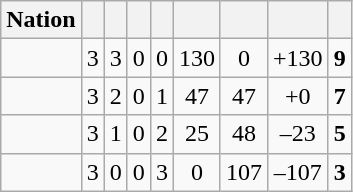<table class="wikitable" style="text-align: center;">
<tr>
<th>Nation</th>
<th></th>
<th></th>
<th></th>
<th></th>
<th></th>
<th></th>
<th></th>
<th></th>
</tr>
<tr>
<td align=left></td>
<td>3</td>
<td>3</td>
<td>0</td>
<td>0</td>
<td>130</td>
<td>0</td>
<td>+130</td>
<td><strong>9</strong></td>
</tr>
<tr>
<td align=left></td>
<td>3</td>
<td>2</td>
<td>0</td>
<td>1</td>
<td>47</td>
<td>47</td>
<td>+0</td>
<td><strong>7</strong></td>
</tr>
<tr>
<td align=left></td>
<td>3</td>
<td>1</td>
<td>0</td>
<td>2</td>
<td>25</td>
<td>48</td>
<td>–23</td>
<td><strong>5</strong></td>
</tr>
<tr>
<td align=left></td>
<td>3</td>
<td>0</td>
<td>0</td>
<td>3</td>
<td>0</td>
<td>107</td>
<td>–107</td>
<td><strong>3</strong></td>
</tr>
</table>
